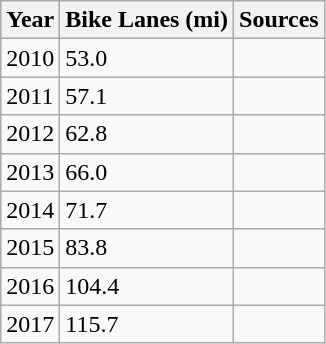<table class="wikitable">
<tr>
<th>Year</th>
<th>Bike Lanes (mi)</th>
<th>Sources</th>
</tr>
<tr>
<td>2010</td>
<td>53.0</td>
<td></td>
</tr>
<tr>
<td>2011</td>
<td>57.1</td>
<td></td>
</tr>
<tr>
<td>2012</td>
<td>62.8</td>
<td></td>
</tr>
<tr>
<td>2013</td>
<td>66.0</td>
<td></td>
</tr>
<tr>
<td>2014</td>
<td>71.7</td>
<td></td>
</tr>
<tr>
<td>2015</td>
<td>83.8</td>
<td></td>
</tr>
<tr>
<td>2016</td>
<td>104.4</td>
<td></td>
</tr>
<tr>
<td>2017</td>
<td>115.7</td>
<td></td>
</tr>
</table>
